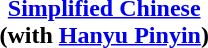<table cellpadding="5">
<tr>
<th><a href='#'>Simplified Chinese</a><br>(with <a href='#'>Hanyu Pinyin</a>)</th>
</tr>
<tr style="vertical-align:top; white-space:nowrap;">
<td></td>
</tr>
</table>
